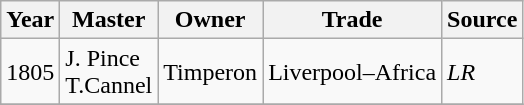<table class=" wikitable">
<tr>
<th>Year</th>
<th>Master</th>
<th>Owner</th>
<th>Trade</th>
<th>Source</th>
</tr>
<tr>
<td>1805</td>
<td>J. Pince<br>T.Cannel</td>
<td>Timperon</td>
<td>Liverpool–Africa</td>
<td><em>LR</em></td>
</tr>
<tr>
</tr>
</table>
